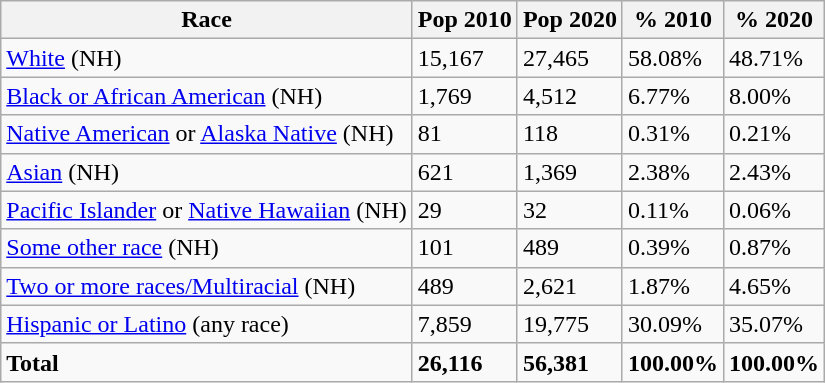<table class="wikitable">
<tr>
<th>Race</th>
<th>Pop 2010</th>
<th>Pop 2020</th>
<th>% 2010</th>
<th>% 2020</th>
</tr>
<tr>
<td><a href='#'>White</a> (NH)</td>
<td>15,167</td>
<td>27,465</td>
<td>58.08%</td>
<td>48.71%</td>
</tr>
<tr>
<td><a href='#'>Black or African American</a> (NH)</td>
<td>1,769</td>
<td>4,512</td>
<td>6.77%</td>
<td>8.00%</td>
</tr>
<tr>
<td><a href='#'>Native American</a> or <a href='#'>Alaska Native</a> (NH)</td>
<td>81</td>
<td>118</td>
<td>0.31%</td>
<td>0.21%</td>
</tr>
<tr>
<td><a href='#'>Asian</a> (NH)</td>
<td>621</td>
<td>1,369</td>
<td>2.38%</td>
<td>2.43%</td>
</tr>
<tr>
<td><a href='#'>Pacific Islander</a> or <a href='#'>Native Hawaiian</a> (NH)</td>
<td>29</td>
<td>32</td>
<td>0.11%</td>
<td>0.06%</td>
</tr>
<tr>
<td><a href='#'>Some other race</a> (NH)</td>
<td>101</td>
<td>489</td>
<td>0.39%</td>
<td>0.87%</td>
</tr>
<tr>
<td><a href='#'>Two or more races/Multiracial</a> (NH)</td>
<td>489</td>
<td>2,621</td>
<td>1.87%</td>
<td>4.65%</td>
</tr>
<tr>
<td><a href='#'>Hispanic or Latino</a> (any race)</td>
<td>7,859</td>
<td>19,775</td>
<td>30.09%</td>
<td>35.07%</td>
</tr>
<tr>
<td><strong>Total</strong></td>
<td><strong>26,116</strong></td>
<td><strong>56,381</strong></td>
<td><strong>100.00%</strong></td>
<td><strong>100.00%</strong></td>
</tr>
</table>
